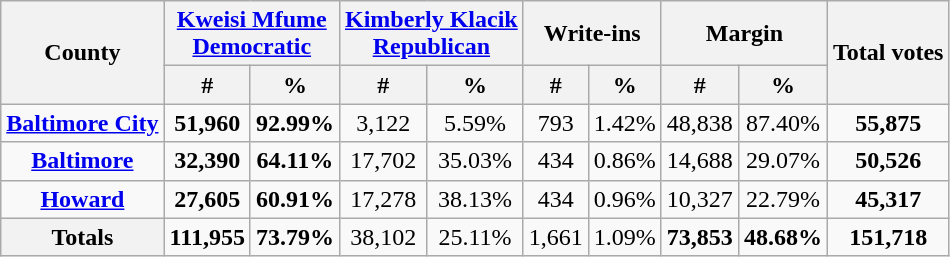<table class="wikitable sortable">
<tr>
<th rowspan="2">County</th>
<th colspan="2"><a href='#'>Kweisi Mfume</a><br><a href='#'>Democratic</a></th>
<th colspan="2"><a href='#'>Kimberly Klacik</a><br><a href='#'>Republican</a></th>
<th colspan="2">Write-ins</th>
<th colspan="2">Margin</th>
<th rowspan="2">Total votes</th>
</tr>
<tr>
<th data-sort-type="number" style="text-align:center;">#</th>
<th data-sort-type="number" style="text-align:center;">%</th>
<th data-sort-type="number" style="text-align:center;">#</th>
<th data-sort-type="number" style="text-align:center;">%</th>
<th data-sort-type="number" style="text-align:center;">#</th>
<th data-sort-type="number" style="text-align:center;">%</th>
<th data-sort-type="number" style="text-align:center;">#</th>
<th data-sort-type="number" style="text-align:center;">%</th>
</tr>
<tr style="text-align:center;">
<td><strong><a href='#'>Baltimore City</a></strong></td>
<td><strong>51,960</strong></td>
<td><strong>92.99%</strong></td>
<td>3,122</td>
<td>5.59%</td>
<td>793</td>
<td>1.42%</td>
<td>48,838</td>
<td>87.40%</td>
<td><strong>55,875</strong></td>
</tr>
<tr style="text-align:center;">
<td><strong><a href='#'>Baltimore</a></strong></td>
<td><strong>32,390</strong></td>
<td><strong>64.11%</strong></td>
<td>17,702</td>
<td>35.03%</td>
<td>434</td>
<td>0.86%</td>
<td>14,688</td>
<td>29.07%</td>
<td><strong>50,526</strong></td>
</tr>
<tr style="text-align:center;">
<td><strong><a href='#'>Howard</a></strong></td>
<td><strong>27,605</strong></td>
<td><strong>60.91%</strong></td>
<td>17,278</td>
<td>38.13%</td>
<td>434</td>
<td>0.96%</td>
<td>10,327</td>
<td>22.79%</td>
<td><strong>45,317</strong></td>
</tr>
<tr style="text-align:center;">
<th>Totals</th>
<td><strong>111,955</strong></td>
<td><strong>73.79%</strong></td>
<td>38,102</td>
<td>25.11%</td>
<td>1,661</td>
<td>1.09%</td>
<td><strong>73,853</strong></td>
<td><strong>48.68%</strong></td>
<td><strong>151,718</strong></td>
</tr>
</table>
